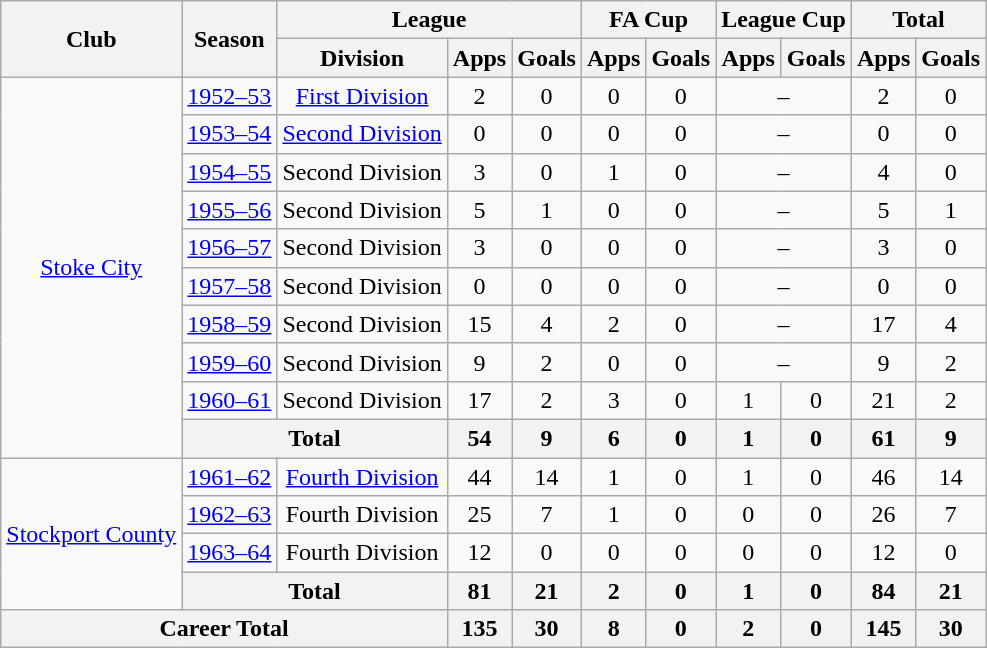<table class="wikitable" style="text-align: center;">
<tr>
<th rowspan="2">Club</th>
<th rowspan="2">Season</th>
<th colspan="3">League</th>
<th colspan="2">FA Cup</th>
<th colspan="2">League Cup</th>
<th colspan="2">Total</th>
</tr>
<tr>
<th>Division</th>
<th>Apps</th>
<th>Goals</th>
<th>Apps</th>
<th>Goals</th>
<th>Apps</th>
<th>Goals</th>
<th>Apps</th>
<th>Goals</th>
</tr>
<tr>
<td rowspan="10"><a href='#'>Stoke City</a></td>
<td><a href='#'>1952–53</a></td>
<td><a href='#'>First Division</a></td>
<td>2</td>
<td>0</td>
<td>0</td>
<td>0</td>
<td colspan="2">–</td>
<td>2</td>
<td>0</td>
</tr>
<tr>
<td><a href='#'>1953–54</a></td>
<td><a href='#'>Second Division</a></td>
<td>0</td>
<td>0</td>
<td>0</td>
<td>0</td>
<td colspan="2">–</td>
<td>0</td>
<td>0</td>
</tr>
<tr>
<td><a href='#'>1954–55</a></td>
<td>Second Division</td>
<td>3</td>
<td>0</td>
<td>1</td>
<td>0</td>
<td colspan="2">–</td>
<td>4</td>
<td>0</td>
</tr>
<tr>
<td><a href='#'>1955–56</a></td>
<td>Second Division</td>
<td>5</td>
<td>1</td>
<td>0</td>
<td>0</td>
<td colspan="2">–</td>
<td>5</td>
<td>1</td>
</tr>
<tr>
<td><a href='#'>1956–57</a></td>
<td>Second Division</td>
<td>3</td>
<td>0</td>
<td>0</td>
<td>0</td>
<td colspan="2">–</td>
<td>3</td>
<td>0</td>
</tr>
<tr>
<td><a href='#'>1957–58</a></td>
<td>Second Division</td>
<td>0</td>
<td>0</td>
<td>0</td>
<td>0</td>
<td colspan="2">–</td>
<td>0</td>
<td>0</td>
</tr>
<tr>
<td><a href='#'>1958–59</a></td>
<td>Second Division</td>
<td>15</td>
<td>4</td>
<td>2</td>
<td>0</td>
<td colspan="2">–</td>
<td>17</td>
<td>4</td>
</tr>
<tr>
<td><a href='#'>1959–60</a></td>
<td>Second Division</td>
<td>9</td>
<td>2</td>
<td>0</td>
<td>0</td>
<td colspan="2">–</td>
<td>9</td>
<td>2</td>
</tr>
<tr>
<td><a href='#'>1960–61</a></td>
<td>Second Division</td>
<td>17</td>
<td>2</td>
<td>3</td>
<td>0</td>
<td>1</td>
<td>0</td>
<td>21</td>
<td>2</td>
</tr>
<tr>
<th colspan=2>Total</th>
<th>54</th>
<th>9</th>
<th>6</th>
<th>0</th>
<th>1</th>
<th>0</th>
<th>61</th>
<th>9</th>
</tr>
<tr>
<td rowspan="4"><a href='#'>Stockport County</a></td>
<td><a href='#'>1961–62</a></td>
<td><a href='#'>Fourth Division</a></td>
<td>44</td>
<td>14</td>
<td>1</td>
<td>0</td>
<td>1</td>
<td>0</td>
<td>46</td>
<td>14</td>
</tr>
<tr>
<td><a href='#'>1962–63</a></td>
<td>Fourth Division</td>
<td>25</td>
<td>7</td>
<td>1</td>
<td>0</td>
<td>0</td>
<td>0</td>
<td>26</td>
<td>7</td>
</tr>
<tr>
<td><a href='#'>1963–64</a></td>
<td>Fourth Division</td>
<td>12</td>
<td>0</td>
<td>0</td>
<td>0</td>
<td>0</td>
<td>0</td>
<td>12</td>
<td>0</td>
</tr>
<tr>
<th colspan=2>Total</th>
<th>81</th>
<th>21</th>
<th>2</th>
<th>0</th>
<th>1</th>
<th>0</th>
<th>84</th>
<th>21</th>
</tr>
<tr>
<th colspan="3">Career Total</th>
<th>135</th>
<th>30</th>
<th>8</th>
<th>0</th>
<th>2</th>
<th>0</th>
<th>145</th>
<th>30</th>
</tr>
</table>
